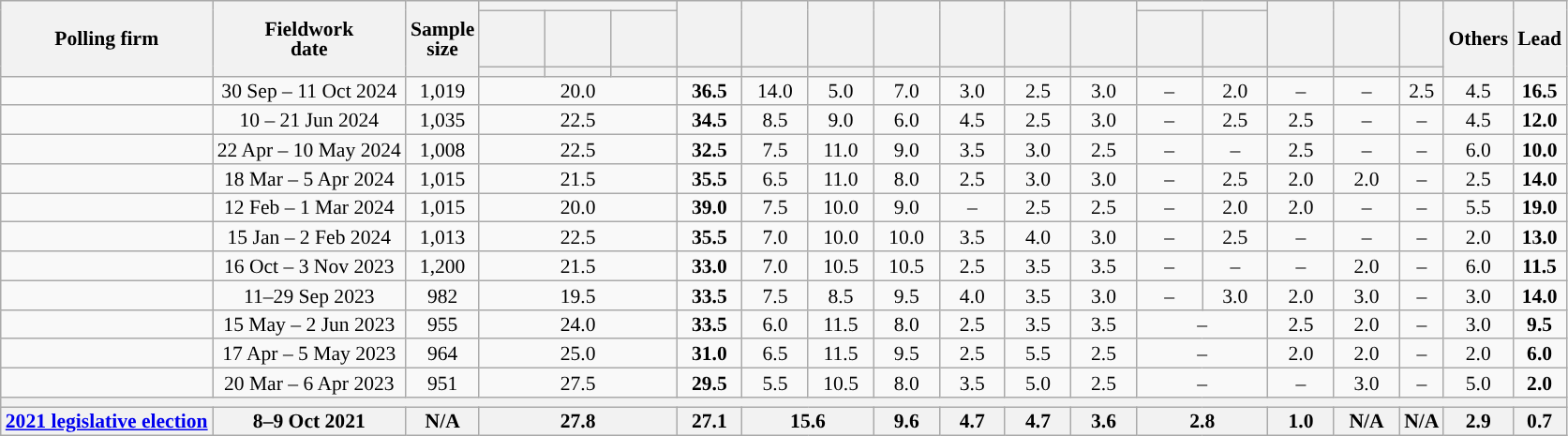<table class="wikitable mw-collapsible sortable" style="text-align:center;font-size:90%;line-height:14px;">
<tr>
<th rowspan="3">Polling firm</th>
<th rowspan="3">Fieldwork<br>date</th>
<th rowspan="3">Sample<br>size</th>
<th colspan="3" class="unsortable" style="width:40px;"></th>
<th rowspan="2" class="unsortable" style="width:40px;"></th>
<th rowspan="2" class="unsortable" style="width:40px;"></th>
<th rowspan="2" class="unsortable" style="width:40px;"></th>
<th rowspan="2" class="unsortable" style="width:40px;"></th>
<th rowspan="2" class="unsortable" style="width:40px;"></th>
<th rowspan="2" class="unsortable" style="width:40px;"></th>
<th rowspan="2" class="unsortable" style="width:40px;"></th>
<th colspan="2" class="unsortable" style="width:40px;"></th>
<th rowspan="2" class="unsortable" style="width:40px;"></th>
<th rowspan="2" class="unsortable" style="width:40px;"></th>
<th rowspan="2"></th>
<th rowspan="3" style="width:40px;">Others</th>
<th rowspan="3" style="width:25px;">Lead</th>
</tr>
<tr style="height:40px;">
<th class="unsortable" style="width:40px;"></th>
<th class="unsortable" style="width:40px;"></th>
<th class="unsortable" style="width:40px;"></th>
<th class="unsortable" style="width:40px;"></th>
<th class="unsortable" style="width:40px;"></th>
</tr>
<tr>
<th class="unsortable" style="color:inherit;background:"></th>
<th class="unsortable" style="color:inherit;background:"></th>
<th class="unsortable" style="color:inherit;background:"></th>
<th class="unsortable" style="color:inherit;background:"></th>
<th class="unsortable" style="color:inherit;background:"></th>
<th class="unsortable" style="color:inherit;background:"></th>
<th class="unsortable" style="color:inherit;background:"></th>
<th class="unsortable" style="color:inherit;background:"></th>
<th class="unsortable" style="color:inherit;background:"></th>
<th class="unsortable" style="color:inherit;background:"></th>
<th class="unsortable" style="color:inherit;background:"></th>
<th class="unsortable" style="color:inherit;background:"></th>
<th class="unsortable" style="color:inherit;background:"></th>
<th class="unsortable" style="color:inherit;background:"></th>
<th class="unsortable" style="color:inherit;background:"></th>
</tr>
<tr>
<td></td>
<td>30 Sep – 11 Oct 2024</td>
<td>1,019</td>
<td colspan="3">20.0</td>
<td><strong>36.5</strong></td>
<td>14.0</td>
<td>5.0</td>
<td>7.0</td>
<td>3.0</td>
<td>2.5</td>
<td>3.0</td>
<td>–</td>
<td>2.0</td>
<td>–</td>
<td>–</td>
<td>2.5</td>
<td>4.5</td>
<td style="background:"><strong>16.5</strong></td>
</tr>
<tr>
<td></td>
<td>10 – 21 Jun 2024</td>
<td>1,035</td>
<td colspan="3">22.5</td>
<td><strong>34.5</strong></td>
<td>8.5</td>
<td>9.0</td>
<td>6.0</td>
<td>4.5</td>
<td>2.5</td>
<td>3.0</td>
<td>–</td>
<td>2.5</td>
<td>2.5</td>
<td>–</td>
<td>–</td>
<td>4.5</td>
<td style="background:"><strong>12.0</strong></td>
</tr>
<tr>
<td></td>
<td>22 Apr – 10 May 2024</td>
<td>1,008</td>
<td colspan="3">22.5</td>
<td><strong>32.5</strong></td>
<td>7.5</td>
<td>11.0</td>
<td>9.0</td>
<td>3.5</td>
<td>3.0</td>
<td>2.5</td>
<td>–</td>
<td>–</td>
<td>2.5</td>
<td>–</td>
<td>–</td>
<td>6.0</td>
<td style="background:"><strong>10.0</strong></td>
</tr>
<tr>
<td></td>
<td>18 Mar – 5 Apr 2024</td>
<td>1,015</td>
<td colspan="3">21.5</td>
<td><strong>35.5</strong></td>
<td>6.5</td>
<td>11.0</td>
<td>8.0</td>
<td>2.5</td>
<td>3.0</td>
<td>3.0</td>
<td>–</td>
<td>2.5</td>
<td>2.0</td>
<td>2.0</td>
<td>–</td>
<td>2.5</td>
<td style="background:"><strong>14.0</strong></td>
</tr>
<tr>
<td></td>
<td>12 Feb – 1 Mar 2024</td>
<td>1,015</td>
<td colspan="3">20.0</td>
<td><strong>39.0</strong></td>
<td>7.5</td>
<td>10.0</td>
<td>9.0</td>
<td>–</td>
<td>2.5</td>
<td>2.5</td>
<td>–</td>
<td>2.0</td>
<td>2.0</td>
<td>–</td>
<td>–</td>
<td>5.5</td>
<td style="background:"><strong>19.0</strong></td>
</tr>
<tr>
<td></td>
<td>15 Jan – 2 Feb 2024</td>
<td>1,013</td>
<td colspan="3">22.5</td>
<td><strong>35.5</strong></td>
<td>7.0</td>
<td>10.0</td>
<td>10.0</td>
<td>3.5</td>
<td>4.0</td>
<td>3.0</td>
<td>–</td>
<td>2.5</td>
<td>–</td>
<td>–</td>
<td>–</td>
<td>2.0</td>
<td style="background:"><strong>13.0</strong></td>
</tr>
<tr>
<td></td>
<td>16 Oct – 3 Nov 2023</td>
<td>1,200</td>
<td colspan="3">21.5</td>
<td><strong>33.0</strong></td>
<td>7.0</td>
<td>10.5</td>
<td>10.5</td>
<td>2.5</td>
<td>3.5</td>
<td>3.5</td>
<td>–</td>
<td>–</td>
<td>–</td>
<td>2.0</td>
<td>–</td>
<td>6.0</td>
<td style="background:"><strong>11.5</strong></td>
</tr>
<tr>
<td></td>
<td>11–29 Sep 2023</td>
<td>982</td>
<td colspan="3">19.5</td>
<td><strong>33.5</strong></td>
<td>7.5</td>
<td>8.5</td>
<td>9.5</td>
<td>4.0</td>
<td>3.5</td>
<td>3.0</td>
<td>–</td>
<td>3.0</td>
<td>2.0</td>
<td>3.0</td>
<td>–</td>
<td>3.0</td>
<td style="background:"><strong>14.0</strong></td>
</tr>
<tr>
<td></td>
<td>15 May – 2 Jun 2023</td>
<td>955</td>
<td colspan="3">24.0</td>
<td><strong>33.5</strong></td>
<td>6.0</td>
<td>11.5</td>
<td>8.0</td>
<td>2.5</td>
<td>3.5</td>
<td>3.5</td>
<td colspan="2">–</td>
<td>2.5</td>
<td>2.0</td>
<td>–</td>
<td>3.0</td>
<td style="background:"><strong>9.5</strong></td>
</tr>
<tr>
<td></td>
<td>17 Apr – 5 May 2023</td>
<td>964</td>
<td colspan="3">25.0</td>
<td><strong>31.0</strong></td>
<td>6.5</td>
<td>11.5</td>
<td>9.5</td>
<td>2.5</td>
<td>5.5</td>
<td>2.5</td>
<td colspan="2">–</td>
<td>2.0</td>
<td>2.0</td>
<td>–</td>
<td>2.0</td>
<td style="background:"><strong>6.0</strong></td>
</tr>
<tr>
<td></td>
<td>20 Mar – 6 Apr 2023</td>
<td>951</td>
<td colspan="3">27.5</td>
<td><strong>29.5</strong></td>
<td>5.5</td>
<td>10.5</td>
<td>8.0</td>
<td>3.5</td>
<td>5.0</td>
<td>2.5</td>
<td colspan="2">–</td>
<td>–</td>
<td>3.0</td>
<td>–</td>
<td>5.0</td>
<td style="background:"><strong>2.0</strong></td>
</tr>
<tr>
<th colspan="20"></th>
</tr>
<tr>
<th><a href='#'>2021 legislative election</a></th>
<th>8–9 Oct 2021</th>
<th>N/A</th>
<th colspan="3" ><strong>27.8</strong></th>
<th>27.1</th>
<th colspan="2">15.6</th>
<th>9.6</th>
<th>4.7</th>
<th>4.7</th>
<th>3.6</th>
<th colspan="2">2.8</th>
<th>1.0</th>
<th>N/A</th>
<th>N/A</th>
<th>2.9</th>
<th style="background:">0.7</th>
</tr>
</table>
